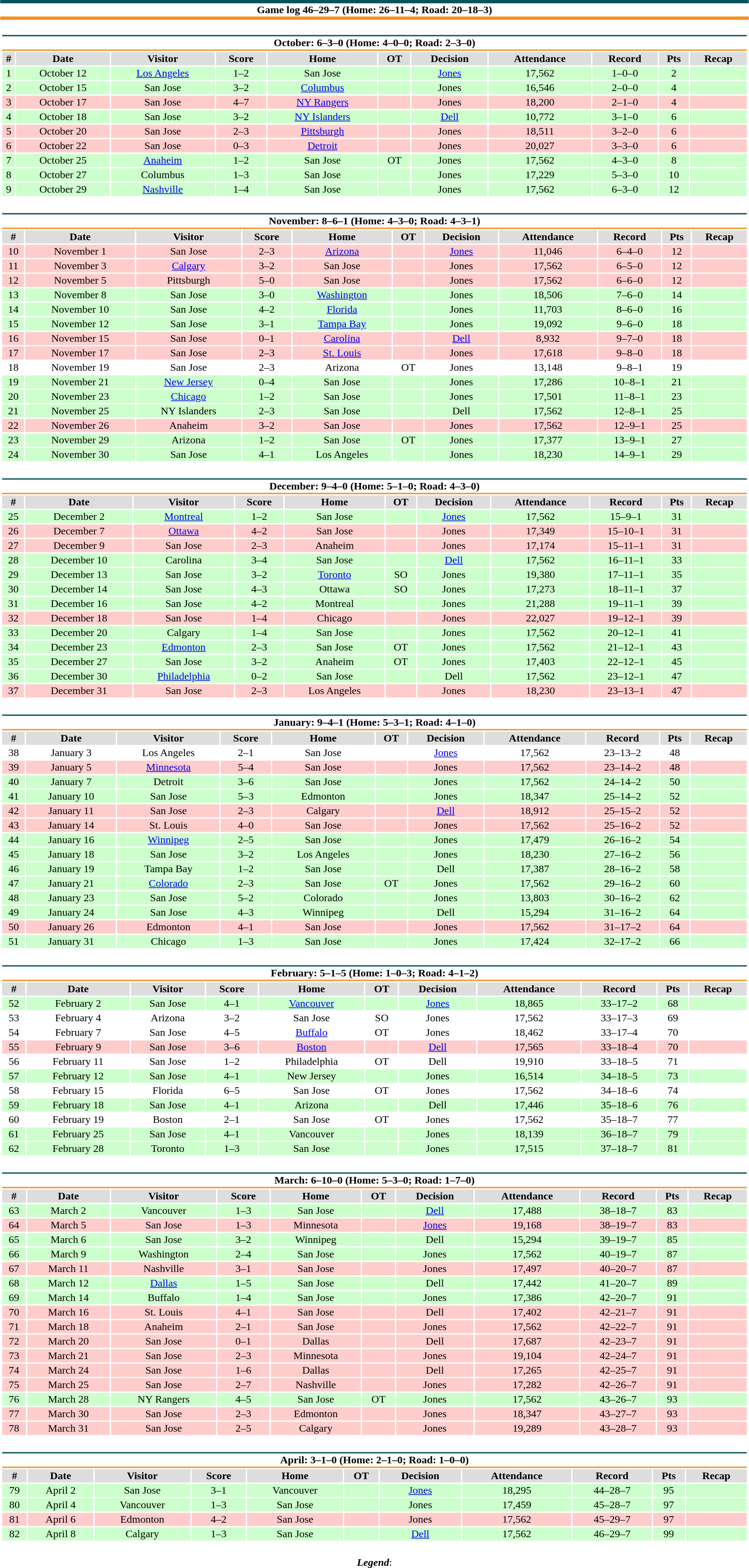<table class="toccolours" style="width:90%; clear:both; margin:1.5em auto; text-align:center;">
<tr>
<th colspan="11" style="background:#fff; border-top:#05535D 5px solid; border-bottom:#F38F20 5px solid;">Game log 46–29–7 (Home: 26–11–4; Road: 20–18–3)</th>
</tr>
<tr>
<td colspan=11><br><table class="toccolours collapsible collapsed" style="width:100%;">
<tr>
<th colspan="11" style="background:#fff; border-top:#05535D 2px solid; border-bottom:#F38F20 2px solid;">October: 6–3–0 (Home: 4–0–0; Road: 2–3–0)</th>
</tr>
<tr bgcolor=dddddd>
<th>#</th>
<th>Date</th>
<th>Visitor</th>
<th>Score</th>
<th>Home</th>
<th>OT</th>
<th>Decision</th>
<th>Attendance</th>
<th>Record</th>
<th>Pts</th>
<th>Recap</th>
</tr>
<tr bgcolor=ccffcc>
<td>1</td>
<td>October 12</td>
<td><a href='#'>Los Angeles</a></td>
<td>1–2</td>
<td>San Jose</td>
<td></td>
<td><a href='#'>Jones</a></td>
<td>17,562</td>
<td>1–0–0</td>
<td>2</td>
<td></td>
</tr>
<tr bgcolor=ccffcc>
<td>2</td>
<td>October 15</td>
<td>San Jose</td>
<td>3–2</td>
<td><a href='#'>Columbus</a></td>
<td></td>
<td>Jones</td>
<td>16,546</td>
<td>2–0–0</td>
<td>4</td>
<td></td>
</tr>
<tr bgcolor=ffcccc>
<td>3</td>
<td>October 17</td>
<td>San Jose</td>
<td>4–7</td>
<td><a href='#'>NY Rangers</a></td>
<td></td>
<td>Jones</td>
<td>18,200</td>
<td>2–1–0</td>
<td>4</td>
<td></td>
</tr>
<tr bgcolor=ccffcc>
<td>4</td>
<td>October 18</td>
<td>San Jose</td>
<td>3–2</td>
<td><a href='#'>NY Islanders</a></td>
<td></td>
<td><a href='#'>Dell</a></td>
<td>10,772</td>
<td>3–1–0</td>
<td>6</td>
<td></td>
</tr>
<tr bgcolor=ffcccc>
<td>5</td>
<td>October 20</td>
<td>San Jose</td>
<td>2–3</td>
<td><a href='#'>Pittsburgh</a></td>
<td></td>
<td>Jones</td>
<td>18,511</td>
<td>3–2–0</td>
<td>6</td>
<td></td>
</tr>
<tr bgcolor=ffcccc>
<td>6</td>
<td>October 22</td>
<td>San Jose</td>
<td>0–3</td>
<td><a href='#'>Detroit</a></td>
<td></td>
<td>Jones</td>
<td>20,027</td>
<td>3–3–0</td>
<td>6</td>
<td></td>
</tr>
<tr bgcolor=ccffcc>
<td>7</td>
<td>October 25</td>
<td><a href='#'>Anaheim</a></td>
<td>1–2</td>
<td>San Jose</td>
<td>OT</td>
<td>Jones</td>
<td>17,562</td>
<td>4–3–0</td>
<td>8</td>
<td></td>
</tr>
<tr bgcolor=ccffcc>
<td>8</td>
<td>October 27</td>
<td>Columbus</td>
<td>1–3</td>
<td>San Jose</td>
<td></td>
<td>Jones</td>
<td>17,229</td>
<td>5–3–0</td>
<td>10</td>
<td></td>
</tr>
<tr bgcolor=ccffcc>
<td>9</td>
<td>October 29</td>
<td><a href='#'>Nashville</a></td>
<td>1–4</td>
<td>San Jose</td>
<td></td>
<td>Jones</td>
<td>17,562</td>
<td>6–3–0</td>
<td>12</td>
<td></td>
</tr>
</table>
</td>
</tr>
<tr>
<td colspan=11><br><table class="toccolours collapsible collapsed" style="width:100%;">
<tr>
<th colspan="11" style="background:#fff; border-top:#05535D 2px solid; border-bottom:#F38F20 2px solid;">November: 8–6–1 (Home: 4–3–0; Road: 4–3–1)</th>
</tr>
<tr style="text-align:center; background:#ddd;">
<th>#</th>
<th>Date</th>
<th>Visitor</th>
<th>Score</th>
<th>Home</th>
<th>OT</th>
<th>Decision</th>
<th>Attendance</th>
<th>Record</th>
<th>Pts</th>
<th>Recap</th>
</tr>
<tr bgcolor=ffcccc>
<td>10</td>
<td>November 1</td>
<td>San Jose</td>
<td>2–3</td>
<td><a href='#'>Arizona</a></td>
<td></td>
<td><a href='#'>Jones</a></td>
<td>11,046</td>
<td>6–4–0</td>
<td>12</td>
<td></td>
</tr>
<tr bgcolor=ffcccc>
<td>11</td>
<td>November 3</td>
<td><a href='#'>Calgary</a></td>
<td>3–2</td>
<td>San Jose</td>
<td></td>
<td>Jones</td>
<td>17,562</td>
<td>6–5–0</td>
<td>12</td>
<td></td>
</tr>
<tr bgcolor=ffcccc>
<td>12</td>
<td>November 5</td>
<td>Pittsburgh</td>
<td>5–0</td>
<td>San Jose</td>
<td></td>
<td>Jones</td>
<td>17,562</td>
<td>6–6–0</td>
<td>12</td>
<td></td>
</tr>
<tr bgcolor=ccffcc>
<td>13</td>
<td>November 8</td>
<td>San Jose</td>
<td>3–0</td>
<td><a href='#'>Washington</a></td>
<td></td>
<td>Jones</td>
<td>18,506</td>
<td>7–6–0</td>
<td>14</td>
<td></td>
</tr>
<tr bgcolor=ccffcc>
<td>14</td>
<td>November 10</td>
<td>San Jose</td>
<td>4–2</td>
<td><a href='#'>Florida</a></td>
<td></td>
<td>Jones</td>
<td>11,703</td>
<td>8–6–0</td>
<td>16</td>
<td></td>
</tr>
<tr bgcolor=ccffcc>
<td>15</td>
<td>November 12</td>
<td>San Jose</td>
<td>3–1</td>
<td><a href='#'>Tampa Bay</a></td>
<td></td>
<td>Jones</td>
<td>19,092</td>
<td>9–6–0</td>
<td>18</td>
<td></td>
</tr>
<tr bgcolor=ffcccc>
<td>16</td>
<td>November 15</td>
<td>San Jose</td>
<td>0–1</td>
<td><a href='#'>Carolina</a></td>
<td></td>
<td><a href='#'>Dell</a></td>
<td>8,932</td>
<td>9–7–0</td>
<td>18</td>
<td></td>
</tr>
<tr bgcolor=ffcccc>
<td>17</td>
<td>November 17</td>
<td>San Jose</td>
<td>2–3</td>
<td><a href='#'>St. Louis</a></td>
<td></td>
<td>Jones</td>
<td>17,618</td>
<td>9–8–0</td>
<td>18</td>
<td></td>
</tr>
<tr bgcolor=ffffff>
<td>18</td>
<td>November 19</td>
<td>San Jose</td>
<td>2–3</td>
<td>Arizona</td>
<td>OT</td>
<td>Jones</td>
<td>13,148</td>
<td>9–8–1</td>
<td>19</td>
<td></td>
</tr>
<tr bgcolor=ccffcc>
<td>19</td>
<td>November 21</td>
<td><a href='#'>New Jersey</a></td>
<td>0–4</td>
<td>San Jose</td>
<td></td>
<td>Jones</td>
<td>17,286</td>
<td>10–8–1</td>
<td>21</td>
<td></td>
</tr>
<tr bgcolor=ccffcc>
<td>20</td>
<td>November 23</td>
<td><a href='#'>Chicago</a></td>
<td>1–2</td>
<td>San Jose</td>
<td></td>
<td>Jones</td>
<td>17,501</td>
<td>11–8–1</td>
<td>23</td>
<td></td>
</tr>
<tr bgcolor=ccffcc>
<td>21</td>
<td>November 25</td>
<td>NY Islanders</td>
<td>2–3</td>
<td>San Jose</td>
<td></td>
<td>Dell</td>
<td>17,562</td>
<td>12–8–1</td>
<td>25</td>
<td></td>
</tr>
<tr bgcolor=ffcccc>
<td>22</td>
<td>November 26</td>
<td>Anaheim</td>
<td>3–2</td>
<td>San Jose</td>
<td></td>
<td>Jones</td>
<td>17,562</td>
<td>12–9–1</td>
<td>25</td>
<td></td>
</tr>
<tr bgcolor=ccffcc>
<td>23</td>
<td>November 29</td>
<td>Arizona</td>
<td>1–2</td>
<td>San Jose</td>
<td>OT</td>
<td>Jones</td>
<td>17,377</td>
<td>13–9–1</td>
<td>27</td>
<td></td>
</tr>
<tr bgcolor=ccffcc>
<td>24</td>
<td>November 30</td>
<td>San Jose</td>
<td>4–1</td>
<td>Los Angeles</td>
<td></td>
<td>Jones</td>
<td>18,230</td>
<td>14–9–1</td>
<td>29</td>
<td></td>
</tr>
</table>
</td>
</tr>
<tr>
<td colspan=11><br><table class="toccolours collapsible collapsed" style="width:100%;">
<tr>
<th colspan="11" style="background:#fff; border-top:#05535D 2px solid; border-bottom:#F38F20 2px solid;">December: 9–4–0 (Home: 5–1–0; Road: 4–3–0)</th>
</tr>
<tr style="text-align:center; background:#ddd;">
<th>#</th>
<th>Date</th>
<th>Visitor</th>
<th>Score</th>
<th>Home</th>
<th>OT</th>
<th>Decision</th>
<th>Attendance</th>
<th>Record</th>
<th>Pts</th>
<th>Recap</th>
</tr>
<tr bgcolor=ccffcc>
<td>25</td>
<td>December 2</td>
<td><a href='#'>Montreal</a></td>
<td>1–2</td>
<td>San Jose</td>
<td></td>
<td><a href='#'>Jones</a></td>
<td>17,562</td>
<td>15–9–1</td>
<td>31</td>
<td></td>
</tr>
<tr bgcolor=ffcccc>
<td>26</td>
<td>December 7</td>
<td><a href='#'>Ottawa</a></td>
<td>4–2</td>
<td>San Jose</td>
<td></td>
<td>Jones</td>
<td>17,349</td>
<td>15–10–1</td>
<td>31</td>
<td></td>
</tr>
<tr bgcolor=ffcccc>
<td>27</td>
<td>December 9</td>
<td>San Jose</td>
<td>2–3</td>
<td>Anaheim</td>
<td></td>
<td>Jones</td>
<td>17,174</td>
<td>15–11–1</td>
<td>31</td>
<td></td>
</tr>
<tr bgcolor=ccffcc>
<td>28</td>
<td>December 10</td>
<td>Carolina</td>
<td>3–4</td>
<td>San Jose</td>
<td></td>
<td><a href='#'>Dell</a></td>
<td>17,562</td>
<td>16–11–1</td>
<td>33</td>
<td></td>
</tr>
<tr bgcolor=ccffcc>
<td>29</td>
<td>December 13</td>
<td>San Jose</td>
<td>3–2</td>
<td><a href='#'>Toronto</a></td>
<td>SO</td>
<td>Jones</td>
<td>19,380</td>
<td>17–11–1</td>
<td>35</td>
<td></td>
</tr>
<tr bgcolor=ccffcc>
<td>30</td>
<td>December 14</td>
<td>San Jose</td>
<td>4–3</td>
<td>Ottawa</td>
<td>SO</td>
<td>Jones</td>
<td>17,273</td>
<td>18–11–1</td>
<td>37</td>
<td></td>
</tr>
<tr bgcolor=ccffcc>
<td>31</td>
<td>December 16</td>
<td>San Jose</td>
<td>4–2</td>
<td>Montreal</td>
<td></td>
<td>Jones</td>
<td>21,288</td>
<td>19–11–1</td>
<td>39</td>
<td></td>
</tr>
<tr bgcolor=ffcccc>
<td>32</td>
<td>December 18</td>
<td>San Jose</td>
<td>1–4</td>
<td>Chicago</td>
<td></td>
<td>Jones</td>
<td>22,027</td>
<td>19–12–1</td>
<td>39</td>
<td></td>
</tr>
<tr bgcolor=ccffcc>
<td>33</td>
<td>December 20</td>
<td>Calgary</td>
<td>1–4</td>
<td>San Jose</td>
<td></td>
<td>Jones</td>
<td>17,562</td>
<td>20–12–1</td>
<td>41</td>
<td></td>
</tr>
<tr bgcolor=ccffcc>
<td>34</td>
<td>December 23</td>
<td><a href='#'>Edmonton</a></td>
<td>2–3</td>
<td>San Jose</td>
<td>OT</td>
<td>Jones</td>
<td>17,562</td>
<td>21–12–1</td>
<td>43</td>
<td></td>
</tr>
<tr bgcolor=ccffcc>
<td>35</td>
<td>December 27</td>
<td>San Jose</td>
<td>3–2</td>
<td>Anaheim</td>
<td>OT</td>
<td>Jones</td>
<td>17,403</td>
<td>22–12–1</td>
<td>45</td>
<td></td>
</tr>
<tr bgcolor=ccffcc>
<td>36</td>
<td>December 30</td>
<td><a href='#'>Philadelphia</a></td>
<td>0–2</td>
<td>San Jose</td>
<td></td>
<td>Dell</td>
<td>17,562</td>
<td>23–12–1</td>
<td>47</td>
<td></td>
</tr>
<tr bgcolor=ffcccc>
<td>37</td>
<td>December 31</td>
<td>San Jose</td>
<td>2–3</td>
<td>Los Angeles</td>
<td></td>
<td>Jones</td>
<td>18,230</td>
<td>23–13–1</td>
<td>47</td>
<td></td>
</tr>
</table>
</td>
</tr>
<tr>
<td colspan=11><br><table class="toccolours collapsible collapsed" style="width:100%;">
<tr>
<th colspan="11" style="background:#fff; border-top:#05535D 2px solid; border-bottom:#F38F20 2px solid;">January: 9–4–1 (Home: 5–3–1; Road: 4–1–0)</th>
</tr>
<tr style="text-align:center; background:#ddd;">
<th>#</th>
<th>Date</th>
<th>Visitor</th>
<th>Score</th>
<th>Home</th>
<th>OT</th>
<th>Decision</th>
<th>Attendance</th>
<th>Record</th>
<th>Pts</th>
<th>Recap</th>
</tr>
<tr bgcolor=ffffff>
<td>38</td>
<td>January 3</td>
<td>Los Angeles</td>
<td>2–1</td>
<td>San Jose</td>
<td></td>
<td><a href='#'>Jones</a></td>
<td>17,562</td>
<td>23–13–2</td>
<td>48</td>
<td></td>
</tr>
<tr bgcolor=ffcccc>
<td>39</td>
<td>January 5</td>
<td><a href='#'>Minnesota</a></td>
<td>5–4</td>
<td>San Jose</td>
<td></td>
<td>Jones</td>
<td>17,562</td>
<td>23–14–2</td>
<td>48</td>
<td></td>
</tr>
<tr bgcolor=ccffcc>
<td>40</td>
<td>January 7</td>
<td>Detroit</td>
<td>3–6</td>
<td>San Jose</td>
<td></td>
<td>Jones</td>
<td>17,562</td>
<td>24–14–2</td>
<td>50</td>
<td></td>
</tr>
<tr bgcolor=ccffcc>
<td>41</td>
<td>January 10</td>
<td>San Jose</td>
<td>5–3</td>
<td>Edmonton</td>
<td></td>
<td>Jones</td>
<td>18,347</td>
<td>25–14–2</td>
<td>52</td>
<td></td>
</tr>
<tr bgcolor=ffcccc>
<td>42</td>
<td>January 11</td>
<td>San Jose</td>
<td>2–3</td>
<td>Calgary</td>
<td></td>
<td><a href='#'>Dell</a></td>
<td>18,912</td>
<td>25–15–2</td>
<td>52</td>
<td></td>
</tr>
<tr bgcolor=ffcccc>
<td>43</td>
<td>January 14</td>
<td>St. Louis</td>
<td>4–0</td>
<td>San Jose</td>
<td></td>
<td>Jones</td>
<td>17,562</td>
<td>25–16–2</td>
<td>52</td>
<td></td>
</tr>
<tr bgcolor=ccffcc>
<td>44</td>
<td>January 16</td>
<td><a href='#'>Winnipeg</a></td>
<td>2–5</td>
<td>San Jose</td>
<td></td>
<td>Jones</td>
<td>17,479</td>
<td>26–16–2</td>
<td>54</td>
<td></td>
</tr>
<tr bgcolor=ccffcc>
<td>45</td>
<td>January 18</td>
<td>San Jose</td>
<td>3–2</td>
<td>Los Angeles</td>
<td></td>
<td>Jones</td>
<td>18,230</td>
<td>27–16–2</td>
<td>56</td>
<td></td>
</tr>
<tr bgcolor=ccffcc>
<td>46</td>
<td>January 19</td>
<td>Tampa Bay</td>
<td>1–2</td>
<td>San Jose</td>
<td></td>
<td>Dell</td>
<td>17,387</td>
<td>28–16–2</td>
<td>58</td>
<td></td>
</tr>
<tr bgcolor=ccffcc>
<td>47</td>
<td>January 21</td>
<td><a href='#'>Colorado</a></td>
<td>2–3</td>
<td>San Jose</td>
<td>OT</td>
<td>Jones</td>
<td>17,562</td>
<td>29–16–2</td>
<td>60</td>
<td></td>
</tr>
<tr bgcolor=ccffcc>
<td>48</td>
<td>January 23</td>
<td>San Jose</td>
<td>5–2</td>
<td>Colorado</td>
<td></td>
<td>Jones</td>
<td>13,803</td>
<td>30–16–2</td>
<td>62</td>
<td></td>
</tr>
<tr bgcolor=ccffcc>
<td>49</td>
<td>January 24</td>
<td>San Jose</td>
<td>4–3</td>
<td>Winnipeg</td>
<td></td>
<td>Dell</td>
<td>15,294</td>
<td>31–16–2</td>
<td>64</td>
<td></td>
</tr>
<tr bgcolor=ffcccc>
<td>50</td>
<td>January 26</td>
<td>Edmonton</td>
<td>4–1</td>
<td>San Jose</td>
<td></td>
<td>Jones</td>
<td>17,562</td>
<td>31–17–2</td>
<td>64</td>
<td></td>
</tr>
<tr bgcolor=ccffcc>
<td>51</td>
<td>January 31</td>
<td>Chicago</td>
<td>1–3</td>
<td>San Jose</td>
<td></td>
<td>Jones</td>
<td>17,424</td>
<td>32–17–2</td>
<td>66</td>
<td></td>
</tr>
</table>
</td>
</tr>
<tr>
<td colspan=11><br><table class="toccolours collapsible collapsed" style="width:100%;">
<tr>
<th colspan="11" style="background:#fff; border-top:#05535D 2px solid; border-bottom:#F38F20 2px solid;">February: 5–1–5 (Home: 1–0–3; Road: 4–1–2)</th>
</tr>
<tr style="text-align:center; background:#ddd;">
<th>#</th>
<th>Date</th>
<th>Visitor</th>
<th>Score</th>
<th>Home</th>
<th>OT</th>
<th>Decision</th>
<th>Attendance</th>
<th>Record</th>
<th>Pts</th>
<th>Recap</th>
</tr>
<tr bgcolor=ccffcc>
<td>52</td>
<td>February 2</td>
<td>San Jose</td>
<td>4–1</td>
<td><a href='#'>Vancouver</a></td>
<td></td>
<td><a href='#'>Jones</a></td>
<td>18,865</td>
<td>33–17–2</td>
<td>68</td>
<td></td>
</tr>
<tr bgcolor=ffffff>
<td>53</td>
<td>February 4</td>
<td>Arizona</td>
<td>3–2</td>
<td>San Jose</td>
<td>SO</td>
<td>Jones</td>
<td>17,562</td>
<td>33–17–3</td>
<td>69</td>
<td></td>
</tr>
<tr bgcolor=ffffff>
<td>54</td>
<td>February 7</td>
<td>San Jose</td>
<td>4–5</td>
<td><a href='#'>Buffalo</a></td>
<td>OT</td>
<td>Jones</td>
<td>18,462</td>
<td>33–17–4</td>
<td>70</td>
<td></td>
</tr>
<tr bgcolor=ffcccc>
<td>55</td>
<td>February 9</td>
<td>San Jose</td>
<td>3–6</td>
<td><a href='#'>Boston</a></td>
<td></td>
<td><a href='#'>Dell</a></td>
<td>17,565</td>
<td>33–18–4</td>
<td>70</td>
<td></td>
</tr>
<tr bgcolor=ffffff>
<td>56</td>
<td>February 11</td>
<td>San Jose</td>
<td>1–2</td>
<td>Philadelphia</td>
<td>OT</td>
<td>Dell</td>
<td>19,910</td>
<td>33–18–5</td>
<td>71</td>
<td></td>
</tr>
<tr bgcolor=ccffcc>
<td>57</td>
<td>February 12</td>
<td>San Jose</td>
<td>4–1</td>
<td>New Jersey</td>
<td></td>
<td>Jones</td>
<td>16,514</td>
<td>34–18–5</td>
<td>73</td>
<td></td>
</tr>
<tr bgcolor=ffffff>
<td>58</td>
<td>February 15</td>
<td>Florida</td>
<td>6–5</td>
<td>San Jose</td>
<td>OT</td>
<td>Jones</td>
<td>17,562</td>
<td>34–18–6</td>
<td>74</td>
<td></td>
</tr>
<tr bgcolor=ccffcc>
<td>59</td>
<td>February 18</td>
<td>San Jose</td>
<td>4–1</td>
<td>Arizona</td>
<td></td>
<td>Dell</td>
<td>17,446</td>
<td>35–18–6</td>
<td>76</td>
<td></td>
</tr>
<tr bgcolor=ffffff>
<td>60</td>
<td>February 19</td>
<td>Boston</td>
<td>2–1</td>
<td>San Jose</td>
<td>OT</td>
<td>Jones</td>
<td>17,562</td>
<td>35–18–7</td>
<td>77</td>
<td></td>
</tr>
<tr bgcolor=ccffcc>
<td>61</td>
<td>February 25</td>
<td>San Jose</td>
<td>4–1</td>
<td>Vancouver</td>
<td></td>
<td>Jones</td>
<td>18,139</td>
<td>36–18–7</td>
<td>79</td>
<td></td>
</tr>
<tr bgcolor=ccffcc>
<td>62</td>
<td>February 28</td>
<td>Toronto</td>
<td>1–3</td>
<td>San Jose</td>
<td></td>
<td>Jones</td>
<td>17,515</td>
<td>37–18–7</td>
<td>81</td>
<td></td>
</tr>
</table>
</td>
</tr>
<tr>
<td colspan=11><br><table class="toccolours collapsible collapsed" style="width:100%;">
<tr>
<th colspan="11" style="background:#fff; border-top:#05535D 2px solid; border-bottom:#F38F20 2px solid;">March: 6–10–0 (Home: 5–3–0; Road: 1–7–0)</th>
</tr>
<tr style="text-align:center; background:#ddd;">
<th>#</th>
<th>Date</th>
<th>Visitor</th>
<th>Score</th>
<th>Home</th>
<th>OT</th>
<th>Decision</th>
<th>Attendance</th>
<th>Record</th>
<th>Pts</th>
<th>Recap</th>
</tr>
<tr bgcolor=ccffcc>
<td>63</td>
<td>March 2</td>
<td>Vancouver</td>
<td>1–3</td>
<td>San Jose</td>
<td></td>
<td><a href='#'>Dell</a></td>
<td>17,488</td>
<td>38–18–7</td>
<td>83</td>
<td></td>
</tr>
<tr bgcolor=ffcccc>
<td>64</td>
<td>March 5</td>
<td>San Jose</td>
<td>1–3</td>
<td>Minnesota</td>
<td></td>
<td><a href='#'>Jones</a></td>
<td>19,168</td>
<td>38–19–7</td>
<td>83</td>
<td></td>
</tr>
<tr bgcolor=ccffcc>
<td>65</td>
<td>March 6</td>
<td>San Jose</td>
<td>3–2</td>
<td>Winnipeg</td>
<td></td>
<td>Dell</td>
<td>15,294</td>
<td>39–19–7</td>
<td>85</td>
<td></td>
</tr>
<tr bgcolor=ccffcc>
<td>66</td>
<td>March 9</td>
<td>Washington</td>
<td>2–4</td>
<td>San Jose</td>
<td></td>
<td>Jones</td>
<td>17,562</td>
<td>40–19–7</td>
<td>87</td>
<td></td>
</tr>
<tr bgcolor=ffcccc>
<td>67</td>
<td>March 11</td>
<td>Nashville</td>
<td>3–1</td>
<td>San Jose</td>
<td></td>
<td>Jones</td>
<td>17,497</td>
<td>40–20–7</td>
<td>87</td>
<td></td>
</tr>
<tr bgcolor=ccffcc>
<td>68</td>
<td>March 12</td>
<td><a href='#'>Dallas</a></td>
<td>1–5</td>
<td>San Jose</td>
<td></td>
<td>Dell</td>
<td>17,442</td>
<td>41–20–7</td>
<td>89</td>
<td></td>
</tr>
<tr bgcolor=ccffcc>
<td>69</td>
<td>March 14</td>
<td>Buffalo</td>
<td>1–4</td>
<td>San Jose</td>
<td></td>
<td>Jones</td>
<td>17,386</td>
<td>42–20–7</td>
<td>91</td>
<td></td>
</tr>
<tr bgcolor=ffcccc>
<td>70</td>
<td>March 16</td>
<td>St. Louis</td>
<td>4–1</td>
<td>San Jose</td>
<td></td>
<td>Dell</td>
<td>17,402</td>
<td>42–21–7</td>
<td>91</td>
<td></td>
</tr>
<tr bgcolor=ffcccc>
<td>71</td>
<td>March 18</td>
<td>Anaheim</td>
<td>2–1</td>
<td>San Jose</td>
<td></td>
<td>Jones</td>
<td>17,562</td>
<td>42–22–7</td>
<td>91</td>
<td></td>
</tr>
<tr bgcolor=ffcccc>
<td>72</td>
<td>March 20</td>
<td>San Jose</td>
<td>0–1</td>
<td>Dallas</td>
<td></td>
<td>Dell</td>
<td>17,687</td>
<td>42–23–7</td>
<td>91</td>
<td></td>
</tr>
<tr bgcolor=ffcccc>
<td>73</td>
<td>March 21</td>
<td>San Jose</td>
<td>2–3</td>
<td>Minnesota</td>
<td></td>
<td>Jones</td>
<td>19,104</td>
<td>42–24–7</td>
<td>91</td>
<td></td>
</tr>
<tr bgcolor=ffcccc>
<td>74</td>
<td>March 24</td>
<td>San Jose</td>
<td>1–6</td>
<td>Dallas</td>
<td></td>
<td>Dell</td>
<td>17,265</td>
<td>42–25–7</td>
<td>91</td>
<td></td>
</tr>
<tr bgcolor=ffcccc>
<td>75</td>
<td>March 25</td>
<td>San Jose</td>
<td>2–7</td>
<td>Nashville</td>
<td></td>
<td>Jones</td>
<td>17,282</td>
<td>42–26–7</td>
<td>91</td>
<td></td>
</tr>
<tr bgcolor=ccffcc>
<td>76</td>
<td>March 28</td>
<td>NY Rangers</td>
<td>4–5</td>
<td>San Jose</td>
<td>OT</td>
<td>Jones</td>
<td>17,562</td>
<td>43–26–7</td>
<td>93</td>
<td></td>
</tr>
<tr bgcolor=ffcccc>
<td>77</td>
<td>March 30</td>
<td>San Jose</td>
<td>2–3</td>
<td>Edmonton</td>
<td></td>
<td>Jones</td>
<td>18,347</td>
<td>43–27–7</td>
<td>93</td>
<td></td>
</tr>
<tr bgcolor=ffcccc>
<td>78</td>
<td>March 31</td>
<td>San Jose</td>
<td>2–5</td>
<td>Calgary</td>
<td></td>
<td>Jones</td>
<td>19,289</td>
<td>43–28–7</td>
<td>93</td>
<td></td>
</tr>
</table>
</td>
</tr>
<tr>
<td colspan=11><br><table class="toccolours collapsible collapsed" style="width:100%;">
<tr>
<th colspan="11" style="background:#fff; border-top:#05535D 2px solid; border-bottom:#F38F20 2px solid;">April: 3–1–0 (Home: 2–1–0; Road: 1–0–0)</th>
</tr>
<tr style="text-align:center; background:#ddd;">
<th>#</th>
<th>Date</th>
<th>Visitor</th>
<th>Score</th>
<th>Home</th>
<th>OT</th>
<th>Decision</th>
<th>Attendance</th>
<th>Record</th>
<th>Pts</th>
<th>Recap</th>
</tr>
<tr bgcolor=ccffcc>
<td>79</td>
<td>April 2</td>
<td>San Jose</td>
<td>3–1</td>
<td>Vancouver</td>
<td></td>
<td><a href='#'>Jones</a></td>
<td>18,295</td>
<td>44–28–7</td>
<td>95</td>
<td></td>
</tr>
<tr bgcolor=ccffcc>
<td>80</td>
<td>April 4</td>
<td>Vancouver</td>
<td>1–3</td>
<td>San Jose</td>
<td></td>
<td>Jones</td>
<td>17,459</td>
<td>45–28–7</td>
<td>97</td>
<td></td>
</tr>
<tr bgcolor=ffcccc>
<td>81</td>
<td>April 6</td>
<td>Edmonton</td>
<td>4–2</td>
<td>San Jose</td>
<td></td>
<td>Jones</td>
<td>17,562</td>
<td>45–29–7</td>
<td>97</td>
<td></td>
</tr>
<tr bgcolor=ccffcc>
<td>82</td>
<td>April 8</td>
<td>Calgary</td>
<td>1–3</td>
<td>San Jose</td>
<td></td>
<td><a href='#'>Dell</a></td>
<td>17,562</td>
<td>46–29–7</td>
<td>99</td>
<td></td>
</tr>
</table>
</td>
</tr>
<tr>
<td colspan="11" style="text-align:center;"><br><strong><em>Legend</em></strong>:


</td>
</tr>
</table>
